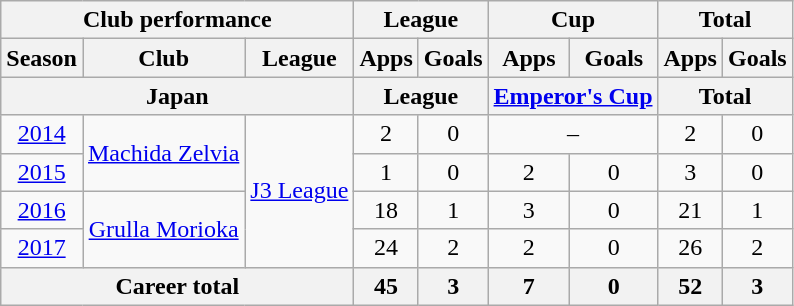<table class="wikitable" style="text-align:center">
<tr>
<th colspan=3>Club performance</th>
<th colspan=2>League</th>
<th colspan=2>Cup</th>
<th colspan=2>Total</th>
</tr>
<tr>
<th>Season</th>
<th>Club</th>
<th>League</th>
<th>Apps</th>
<th>Goals</th>
<th>Apps</th>
<th>Goals</th>
<th>Apps</th>
<th>Goals</th>
</tr>
<tr>
<th colspan=3>Japan</th>
<th colspan=2>League</th>
<th colspan=2><a href='#'>Emperor's Cup</a></th>
<th colspan=2>Total</th>
</tr>
<tr>
<td><a href='#'>2014</a></td>
<td rowspan="2"><a href='#'>Machida Zelvia</a></td>
<td rowspan="4"><a href='#'>J3 League</a></td>
<td>2</td>
<td>0</td>
<td colspan="2">–</td>
<td>2</td>
<td>0</td>
</tr>
<tr>
<td><a href='#'>2015</a></td>
<td>1</td>
<td>0</td>
<td>2</td>
<td>0</td>
<td>3</td>
<td>0</td>
</tr>
<tr>
<td><a href='#'>2016</a></td>
<td rowspan="2"><a href='#'>Grulla Morioka</a></td>
<td>18</td>
<td>1</td>
<td>3</td>
<td>0</td>
<td>21</td>
<td>1</td>
</tr>
<tr>
<td><a href='#'>2017</a></td>
<td>24</td>
<td>2</td>
<td>2</td>
<td>0</td>
<td>26</td>
<td>2</td>
</tr>
<tr>
<th colspan=3>Career total</th>
<th>45</th>
<th>3</th>
<th>7</th>
<th>0</th>
<th>52</th>
<th>3</th>
</tr>
</table>
